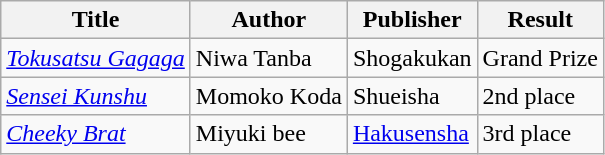<table class="wikitable">
<tr>
<th>Title</th>
<th>Author</th>
<th>Publisher</th>
<th>Result</th>
</tr>
<tr>
<td><em><a href='#'>Tokusatsu Gagaga</a></em></td>
<td>Niwa Tanba</td>
<td>Shogakukan</td>
<td>Grand Prize</td>
</tr>
<tr>
<td><em><a href='#'>Sensei Kunshu</a></em></td>
<td>Momoko Koda</td>
<td>Shueisha</td>
<td>2nd place</td>
</tr>
<tr>
<td><em><a href='#'>Cheeky Brat</a></em></td>
<td>Miyuki bee</td>
<td><a href='#'>Hakusensha</a></td>
<td>3rd place</td>
</tr>
</table>
